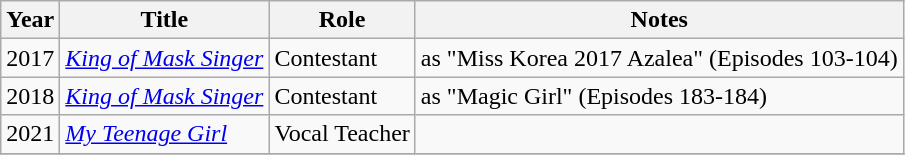<table class="wikitable">
<tr>
<th>Year</th>
<th>Title</th>
<th>Role</th>
<th>Notes</th>
</tr>
<tr>
<td>2017</td>
<td><em><a href='#'>King of Mask Singer</a></em></td>
<td>Contestant</td>
<td>as "Miss Korea 2017 Azalea" (Episodes 103-104)</td>
</tr>
<tr>
<td>2018</td>
<td><em><a href='#'>King of Mask Singer</a></em></td>
<td>Contestant</td>
<td>as "Magic Girl" (Episodes 183-184)</td>
</tr>
<tr>
<td>2021</td>
<td><em><a href='#'>My Teenage Girl</a></em></td>
<td>Vocal Teacher</td>
<td></td>
</tr>
<tr>
</tr>
</table>
